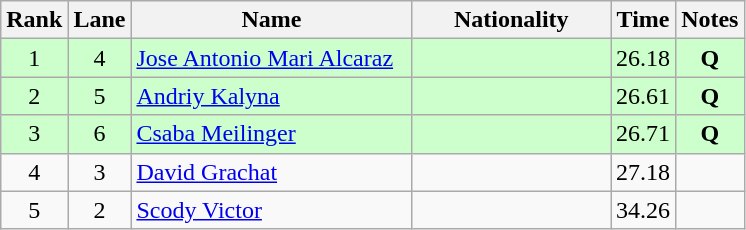<table class="wikitable sortable" style="text-align:center">
<tr>
<th>Rank</th>
<th>Lane</th>
<th style="width:180px">Name</th>
<th style="width:125px">Nationality</th>
<th>Time</th>
<th>Notes</th>
</tr>
<tr style="background:#cfc;">
<td>1</td>
<td>4</td>
<td style="text-align:left;"><a href='#'>Jose Antonio Mari Alcaraz</a></td>
<td style="text-align:left;"></td>
<td>26.18</td>
<td><strong>Q</strong></td>
</tr>
<tr style="background:#cfc;">
<td>2</td>
<td>5</td>
<td style="text-align:left;"><a href='#'>Andriy Kalyna</a></td>
<td style="text-align:left;"></td>
<td>26.61</td>
<td><strong>Q</strong></td>
</tr>
<tr style="background:#cfc;">
<td>3</td>
<td>6</td>
<td style="text-align:left;"><a href='#'>Csaba Meilinger</a></td>
<td style="text-align:left;"></td>
<td>26.71</td>
<td><strong>Q</strong></td>
</tr>
<tr>
<td>4</td>
<td>3</td>
<td style="text-align:left;"><a href='#'>David Grachat</a></td>
<td style="text-align:left;"></td>
<td>27.18</td>
<td></td>
</tr>
<tr>
<td>5</td>
<td>2</td>
<td style="text-align:left;"><a href='#'>Scody Victor</a></td>
<td style="text-align:left;"></td>
<td>34.26</td>
<td></td>
</tr>
</table>
